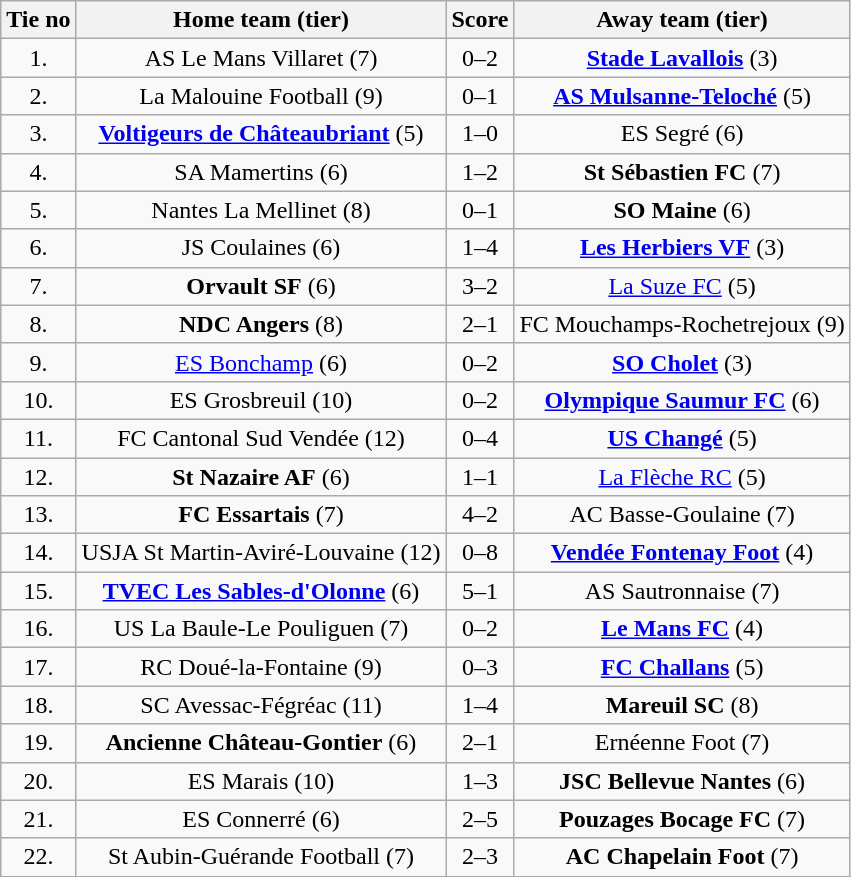<table class="wikitable" style="text-align: center">
<tr>
<th>Tie no</th>
<th>Home team (tier)</th>
<th>Score</th>
<th>Away team (tier)</th>
</tr>
<tr>
<td>1.</td>
<td>AS Le Mans Villaret (7)</td>
<td>0–2</td>
<td><strong><a href='#'>Stade Lavallois</a></strong> (3)</td>
</tr>
<tr>
<td>2.</td>
<td>La Malouine Football (9)</td>
<td>0–1</td>
<td><strong><a href='#'>AS Mulsanne-Teloché</a></strong> (5)</td>
</tr>
<tr>
<td>3.</td>
<td><strong><a href='#'>Voltigeurs de Châteaubriant</a></strong> (5)</td>
<td>1–0</td>
<td>ES Segré (6)</td>
</tr>
<tr>
<td>4.</td>
<td>SA Mamertins (6)</td>
<td>1–2</td>
<td><strong>St Sébastien FC</strong> (7)</td>
</tr>
<tr>
<td>5.</td>
<td>Nantes La Mellinet (8)</td>
<td>0–1</td>
<td><strong>SO Maine</strong> (6)</td>
</tr>
<tr>
<td>6.</td>
<td>JS Coulaines (6)</td>
<td>1–4</td>
<td><strong><a href='#'>Les Herbiers VF</a></strong> (3)</td>
</tr>
<tr>
<td>7.</td>
<td><strong>Orvault SF</strong> (6)</td>
<td>3–2 </td>
<td><a href='#'>La Suze FC</a> (5)</td>
</tr>
<tr>
<td>8.</td>
<td><strong>NDC Angers</strong> (8)</td>
<td>2–1 </td>
<td>FC Mouchamps-Rochetrejoux (9)</td>
</tr>
<tr>
<td>9.</td>
<td><a href='#'>ES Bonchamp</a> (6)</td>
<td>0–2</td>
<td><strong><a href='#'>SO Cholet</a></strong> (3)</td>
</tr>
<tr>
<td>10.</td>
<td>ES Grosbreuil (10)</td>
<td>0–2</td>
<td><strong><a href='#'>Olympique Saumur FC</a></strong> (6)</td>
</tr>
<tr>
<td>11.</td>
<td>FC Cantonal Sud Vendée (12)</td>
<td>0–4</td>
<td><strong><a href='#'>US Changé</a></strong> (5)</td>
</tr>
<tr>
<td>12.</td>
<td><strong>St Nazaire AF</strong> (6)</td>
<td>1–1 </td>
<td><a href='#'>La Flèche RC</a> (5)</td>
</tr>
<tr>
<td>13.</td>
<td><strong>FC Essartais</strong> (7)</td>
<td>4–2</td>
<td>AC Basse-Goulaine (7)</td>
</tr>
<tr>
<td>14.</td>
<td>USJA St Martin-Aviré-Louvaine (12)</td>
<td>0–8</td>
<td><strong><a href='#'>Vendée Fontenay Foot</a></strong> (4)</td>
</tr>
<tr>
<td>15.</td>
<td><strong><a href='#'>TVEC Les Sables-d'Olonne</a></strong> (6)</td>
<td>5–1</td>
<td>AS Sautronnaise (7)</td>
</tr>
<tr>
<td>16.</td>
<td>US La Baule-Le Pouliguen (7)</td>
<td>0–2</td>
<td><strong><a href='#'>Le Mans FC</a></strong> (4)</td>
</tr>
<tr>
<td>17.</td>
<td>RC Doué-la-Fontaine (9)</td>
<td>0–3</td>
<td><strong><a href='#'>FC Challans</a></strong> (5)</td>
</tr>
<tr>
<td>18.</td>
<td>SC Avessac-Fégréac (11)</td>
<td>1–4 </td>
<td><strong>Mareuil SC</strong> (8)</td>
</tr>
<tr>
<td>19.</td>
<td><strong>Ancienne Château-Gontier</strong> (6)</td>
<td>2–1</td>
<td>Ernéenne Foot (7)</td>
</tr>
<tr>
<td>20.</td>
<td>ES Marais (10)</td>
<td>1–3</td>
<td><strong>JSC Bellevue Nantes</strong> (6)</td>
</tr>
<tr>
<td>21.</td>
<td>ES Connerré (6)</td>
<td>2–5 </td>
<td><strong>Pouzages Bocage FC</strong> (7)</td>
</tr>
<tr>
<td>22.</td>
<td>St Aubin-Guérande Football (7)</td>
<td>2–3</td>
<td><strong>AC Chapelain Foot</strong> (7)</td>
</tr>
</table>
